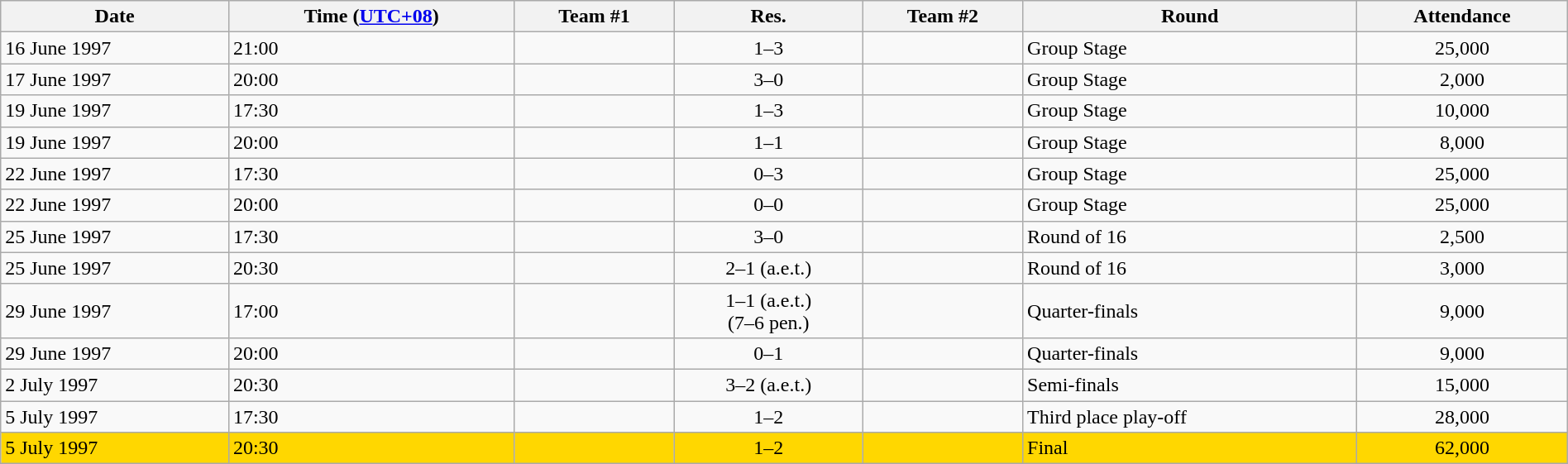<table class="wikitable" style="text-align:left; width:100%;">
<tr>
<th>Date</th>
<th>Time (<a href='#'>UTC+08</a>)</th>
<th>Team #1</th>
<th>Res.</th>
<th>Team #2</th>
<th>Round</th>
<th>Attendance</th>
</tr>
<tr>
<td>16 June 1997</td>
<td>21:00</td>
<td></td>
<td style="text-align:center;">1–3</td>
<td><strong></strong></td>
<td>Group Stage</td>
<td style="text-align:center;">25,000</td>
</tr>
<tr>
<td>17 June 1997</td>
<td>20:00</td>
<td><strong></strong></td>
<td style="text-align:center;">3–0</td>
<td></td>
<td>Group Stage</td>
<td style="text-align:center;">2,000</td>
</tr>
<tr>
<td>19 June 1997</td>
<td>17:30</td>
<td></td>
<td style="text-align:center;">1–3</td>
<td><strong></strong></td>
<td>Group Stage</td>
<td style="text-align:center;">10,000</td>
</tr>
<tr>
<td>19 June 1997</td>
<td>20:00</td>
<td></td>
<td style="text-align:center;">1–1</td>
<td></td>
<td>Group Stage</td>
<td style="text-align:center;">8,000</td>
</tr>
<tr>
<td>22 June 1997</td>
<td>17:30</td>
<td></td>
<td style="text-align:center;">0–3</td>
<td><strong></strong></td>
<td>Group Stage</td>
<td style="text-align:center;">25,000</td>
</tr>
<tr>
<td>22 June 1997</td>
<td>20:00</td>
<td></td>
<td style="text-align:center;">0–0</td>
<td></td>
<td>Group Stage</td>
<td style="text-align:center;">25,000</td>
</tr>
<tr>
<td>25 June 1997</td>
<td>17:30</td>
<td><strong></strong></td>
<td style="text-align:center;">3–0</td>
<td></td>
<td>Round of 16</td>
<td style="text-align:center;">2,500</td>
</tr>
<tr>
<td>25 June 1997</td>
<td>20:30</td>
<td><strong></strong></td>
<td style="text-align:center;">2–1 (a.e.t.)</td>
<td></td>
<td>Round of 16</td>
<td style="text-align:center;">3,000</td>
</tr>
<tr>
<td>29 June 1997</td>
<td>17:00</td>
<td><strong></strong></td>
<td style="text-align:center;">1–1 (a.e.t.)<br>(7–6 pen.)</td>
<td></td>
<td>Quarter-finals</td>
<td style="text-align:center;">9,000</td>
</tr>
<tr>
<td>29 June 1997</td>
<td>20:00</td>
<td></td>
<td style="text-align:center;">0–1</td>
<td><strong></strong></td>
<td>Quarter-finals</td>
<td style="text-align:center;">9,000</td>
</tr>
<tr>
<td>2 July 1997</td>
<td>20:30</td>
<td><strong></strong></td>
<td style="text-align:center;">3–2 (a.e.t.)</td>
<td></td>
<td>Semi-finals</td>
<td style="text-align:center;">15,000</td>
</tr>
<tr>
<td>5 July 1997</td>
<td>17:30</td>
<td></td>
<td style="text-align:center;">1–2</td>
<td><strong></strong></td>
<td>Third place play-off</td>
<td style="text-align:center;">28,000</td>
</tr>
<tr bgcolor=gold>
<td>5 July 1997</td>
<td>20:30</td>
<td></td>
<td style="text-align:center;">1–2</td>
<td><strong></strong></td>
<td>Final</td>
<td style="text-align:center;">62,000</td>
</tr>
</table>
